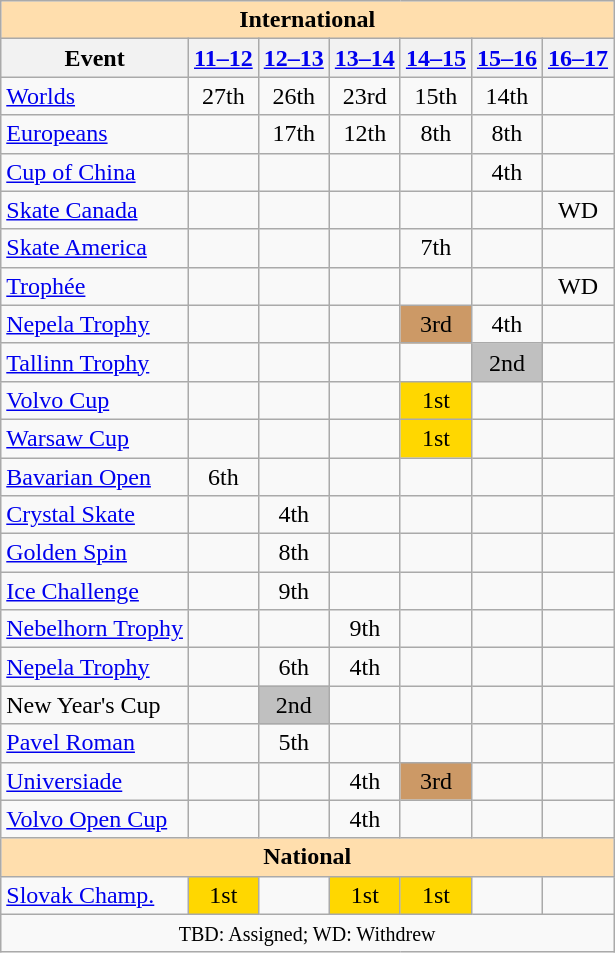<table class="wikitable" style="text-align:center">
<tr>
<th style="background-color: #ffdead; " colspan=7 align=center>International</th>
</tr>
<tr>
<th>Event</th>
<th><a href='#'>11–12</a></th>
<th><a href='#'>12–13</a></th>
<th><a href='#'>13–14</a></th>
<th><a href='#'>14–15</a></th>
<th><a href='#'>15–16</a></th>
<th><a href='#'>16–17</a></th>
</tr>
<tr>
<td align=left><a href='#'>Worlds</a></td>
<td>27th</td>
<td>26th</td>
<td>23rd</td>
<td>15th</td>
<td>14th</td>
<td></td>
</tr>
<tr>
<td align=left><a href='#'>Europeans</a></td>
<td></td>
<td>17th</td>
<td>12th</td>
<td>8th</td>
<td>8th</td>
<td></td>
</tr>
<tr>
<td align=left> <a href='#'>Cup of China</a></td>
<td></td>
<td></td>
<td></td>
<td></td>
<td>4th</td>
<td></td>
</tr>
<tr>
<td align=left> <a href='#'>Skate Canada</a></td>
<td></td>
<td></td>
<td></td>
<td></td>
<td></td>
<td>WD</td>
</tr>
<tr>
<td align=left> <a href='#'>Skate America</a></td>
<td></td>
<td></td>
<td></td>
<td>7th</td>
<td></td>
<td></td>
</tr>
<tr>
<td align=left> <a href='#'>Trophée</a></td>
<td></td>
<td></td>
<td></td>
<td></td>
<td></td>
<td>WD</td>
</tr>
<tr>
<td align=left> <a href='#'>Nepela Trophy</a></td>
<td></td>
<td></td>
<td></td>
<td bgcolor=cc9966>3rd</td>
<td>4th</td>
<td></td>
</tr>
<tr>
<td align=left> <a href='#'>Tallinn Trophy</a></td>
<td></td>
<td></td>
<td></td>
<td></td>
<td bgcolor=silver>2nd</td>
<td></td>
</tr>
<tr>
<td align=left> <a href='#'>Volvo Cup</a></td>
<td></td>
<td></td>
<td></td>
<td bgcolor=gold>1st</td>
<td></td>
<td></td>
</tr>
<tr>
<td align=left> <a href='#'>Warsaw Cup</a></td>
<td></td>
<td></td>
<td></td>
<td bgcolor=gold>1st</td>
<td></td>
<td></td>
</tr>
<tr>
<td align=left><a href='#'>Bavarian Open</a></td>
<td>6th</td>
<td></td>
<td></td>
<td></td>
<td></td>
<td></td>
</tr>
<tr>
<td align=left><a href='#'>Crystal Skate</a></td>
<td></td>
<td>4th</td>
<td></td>
<td></td>
<td></td>
<td></td>
</tr>
<tr>
<td align=left><a href='#'>Golden Spin</a></td>
<td></td>
<td>8th</td>
<td></td>
<td></td>
<td></td>
<td></td>
</tr>
<tr>
<td align=left><a href='#'>Ice Challenge</a></td>
<td></td>
<td>9th</td>
<td></td>
<td></td>
<td></td>
<td></td>
</tr>
<tr>
<td align=left><a href='#'>Nebelhorn Trophy</a></td>
<td></td>
<td></td>
<td>9th</td>
<td></td>
<td></td>
<td></td>
</tr>
<tr>
<td align=left><a href='#'>Nepela Trophy</a></td>
<td></td>
<td>6th</td>
<td>4th</td>
<td></td>
<td></td>
<td></td>
</tr>
<tr>
<td align=left>New Year's Cup</td>
<td></td>
<td bgcolor=silver>2nd</td>
<td></td>
<td></td>
<td></td>
<td></td>
</tr>
<tr>
<td align=left><a href='#'>Pavel Roman</a></td>
<td></td>
<td>5th</td>
<td></td>
<td></td>
<td></td>
<td></td>
</tr>
<tr>
<td align=left><a href='#'>Universiade</a></td>
<td></td>
<td></td>
<td>4th</td>
<td bgcolor=cc9966>3rd</td>
<td></td>
<td></td>
</tr>
<tr>
<td align=left><a href='#'>Volvo Open Cup</a></td>
<td></td>
<td></td>
<td>4th</td>
<td></td>
<td></td>
<td></td>
</tr>
<tr>
<th style="background-color: #ffdead; " colspan=7 align=center>National</th>
</tr>
<tr>
<td align=left><a href='#'>Slovak Champ.</a></td>
<td bgcolor=gold>1st</td>
<td></td>
<td bgcolor=gold>1st</td>
<td bgcolor=gold>1st</td>
<td></td>
<td></td>
</tr>
<tr>
<td colspan=7 align=center><small> TBD: Assigned; WD: Withdrew </small></td>
</tr>
</table>
